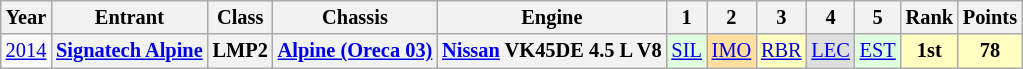<table class="wikitable" style="text-align:center; font-size:85%">
<tr>
<th>Year</th>
<th>Entrant</th>
<th>Class</th>
<th>Chassis</th>
<th>Engine</th>
<th>1</th>
<th>2</th>
<th>3</th>
<th>4</th>
<th>5</th>
<th>Rank</th>
<th>Points</th>
</tr>
<tr>
<td><a href='#'>2014</a></td>
<th nowrap><a href='#'>Signatech Alpine</a></th>
<th>LMP2</th>
<th nowrap><a href='#'>Alpine (Oreca 03)</a></th>
<th nowrap><a href='#'>Nissan</a> VK45DE 4.5 L V8</th>
<td style="background:#DFFFDF;"><a href='#'>SIL</a><br></td>
<td style="background:#FFDF9F;"><a href='#'>IMO</a><br></td>
<td style="background:#FFFFBF;"><a href='#'>RBR</a><br></td>
<td style="background:#DFDFDF;"><a href='#'>LEC</a><br></td>
<td style="background:#DFFFDF;"><a href='#'>EST</a><br></td>
<th style="background:#FFFFBF;">1st</th>
<th style="background:#FFFFBF;">78</th>
</tr>
</table>
